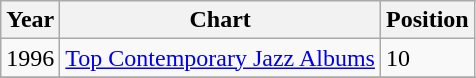<table class="wikitable">
<tr>
<th>Year</th>
<th>Chart</th>
<th>Position</th>
</tr>
<tr>
<td>1996</td>
<td><a href='#'>Top Contemporary Jazz Albums</a></td>
<td>10</td>
</tr>
<tr>
</tr>
</table>
